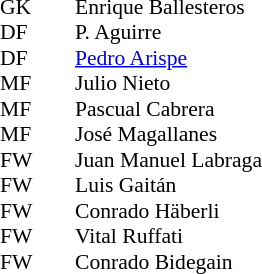<table style="font-size:90%; margin:0.2em auto;" cellspacing="0" cellpadding="0">
<tr>
<th width="25"></th>
<th width="25"></th>
</tr>
<tr>
<td>GK</td>
<td></td>
<td> Enrique Ballesteros</td>
</tr>
<tr>
<td>DF</td>
<td></td>
<td> P. Aguirre</td>
</tr>
<tr>
<td>DF</td>
<td></td>
<td> <a href='#'>Pedro Arispe</a></td>
</tr>
<tr>
<td>MF</td>
<td></td>
<td> Julio Nieto</td>
</tr>
<tr>
<td>MF</td>
<td></td>
<td> Pascual Cabrera</td>
</tr>
<tr>
<td>MF</td>
<td></td>
<td> José Magallanes</td>
</tr>
<tr>
<td>FW</td>
<td></td>
<td> Juan Manuel Labraga</td>
</tr>
<tr>
<td>FW</td>
<td></td>
<td> Luis Gaitán</td>
</tr>
<tr>
<td>FW</td>
<td></td>
<td> Conrado Häberli</td>
</tr>
<tr>
<td>FW</td>
<td></td>
<td> Vital Ruffati</td>
</tr>
<tr>
<td>FW</td>
<td></td>
<td> Conrado Bidegain</td>
</tr>
</table>
